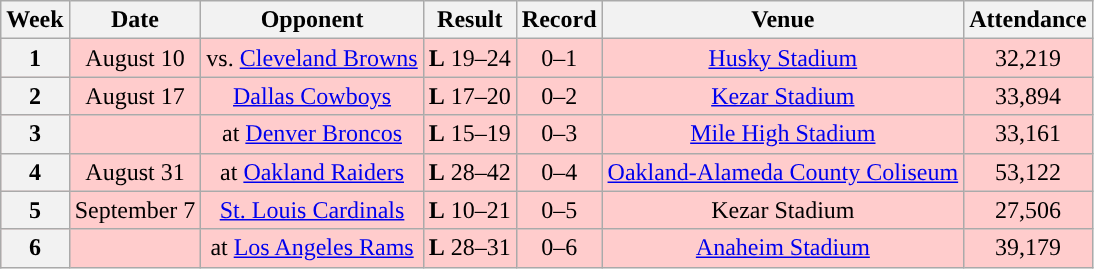<table class="wikitable" style="text-align:center">
<tr>
<th>Week</th>
<th>Date</th>
<th>Opponent</th>
<th>Result</th>
<th>Record</th>
<th>Venue</th>
<th>Attendance</th>
</tr>
<tr style="background:#fcc">
<th>1</th>
<td>August 10</td>
<td>vs. <a href='#'>Cleveland Browns</a></td>
<td><strong>L</strong> 19–24</td>
<td>0–1</td>
<td><a href='#'>Husky Stadium</a></td>
<td>32,219</td>
</tr>
<tr style="background:#fcc">
<th>2</th>
<td>August 17</td>
<td><a href='#'>Dallas Cowboys</a></td>
<td><strong>L</strong> 17–20</td>
<td>0–2</td>
<td><a href='#'>Kezar Stadium</a></td>
<td>33,894</td>
</tr>
<tr style="background:#fcc">
<th>3</th>
<td></td>
<td>at <a href='#'>Denver Broncos</a></td>
<td><strong>L</strong> 15–19</td>
<td>0–3</td>
<td><a href='#'>Mile High Stadium</a></td>
<td>33,161</td>
</tr>
<tr style="background:#fcc">
<th>4</th>
<td>August 31</td>
<td>at <a href='#'>Oakland Raiders</a></td>
<td><strong>L</strong> 28–42</td>
<td>0–4</td>
<td><a href='#'>Oakland-Alameda County Coliseum</a></td>
<td>53,122</td>
</tr>
<tr style="background:#fcc">
<th>5</th>
<td>September 7</td>
<td><a href='#'>St. Louis Cardinals</a></td>
<td><strong>L</strong> 10–21</td>
<td>0–5</td>
<td>Kezar Stadium</td>
<td>27,506</td>
</tr>
<tr style="background:#fcc">
<th>6</th>
<td></td>
<td>at <a href='#'>Los Angeles Rams</a></td>
<td><strong>L</strong> 28–31</td>
<td>0–6</td>
<td><a href='#'>Anaheim Stadium</a></td>
<td>39,179</td>
</tr>
</table>
